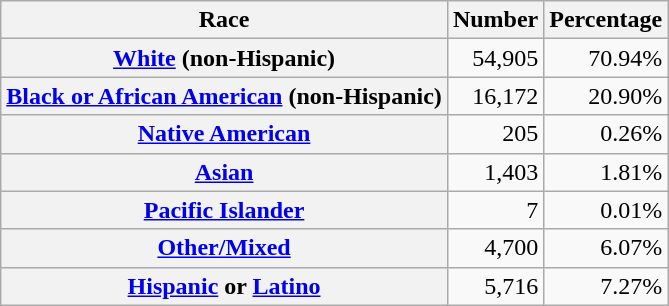<table class="wikitable" style="text-align:right">
<tr>
<th scope="col">Race</th>
<th scope="col">Number</th>
<th scope="col">Percentage</th>
</tr>
<tr>
<th scope="row"><a href='#'>White</a> (non-Hispanic)</th>
<td>54,905</td>
<td>70.94%</td>
</tr>
<tr>
<th scope="row"><a href='#'>Black or African American</a> (non-Hispanic)</th>
<td>16,172</td>
<td>20.90%</td>
</tr>
<tr>
<th scope="row"><a href='#'>Native American</a></th>
<td>205</td>
<td>0.26%</td>
</tr>
<tr>
<th scope="row"><a href='#'>Asian</a></th>
<td>1,403</td>
<td>1.81%</td>
</tr>
<tr>
<th scope="row"><a href='#'>Pacific Islander</a></th>
<td>7</td>
<td>0.01%</td>
</tr>
<tr>
<th scope="row"><a href='#'>Other/Mixed</a></th>
<td>4,700</td>
<td>6.07%</td>
</tr>
<tr>
<th scope="row"><a href='#'>Hispanic</a> or <a href='#'>Latino</a></th>
<td>5,716</td>
<td>7.27%</td>
</tr>
</table>
